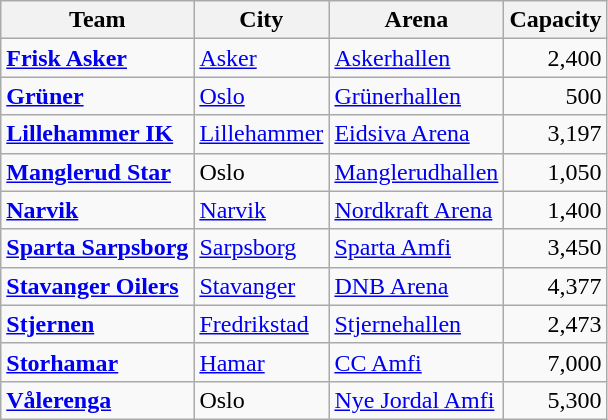<table class="wikitable sortable">
<tr>
<th>Team</th>
<th>City</th>
<th>Arena</th>
<th>Capacity</th>
</tr>
<tr>
<td><strong><a href='#'>Frisk Asker</a></strong></td>
<td><a href='#'>Asker</a></td>
<td><a href='#'>Askerhallen</a></td>
<td align="right">2,400</td>
</tr>
<tr>
<td><strong><a href='#'>Grüner</a></strong></td>
<td><a href='#'>Oslo</a></td>
<td><a href='#'>Grünerhallen</a></td>
<td align="right">500</td>
</tr>
<tr>
<td><strong><a href='#'>Lillehammer IK</a></strong></td>
<td><a href='#'>Lillehammer</a></td>
<td><a href='#'>Eidsiva Arena</a></td>
<td align="right">3,197</td>
</tr>
<tr>
<td><strong><a href='#'>Manglerud Star</a></strong></td>
<td>Oslo</td>
<td><a href='#'>Manglerudhallen</a></td>
<td align="right">1,050</td>
</tr>
<tr>
<td><strong><a href='#'>Narvik</a></strong></td>
<td><a href='#'>Narvik</a></td>
<td><a href='#'>Nordkraft Arena</a></td>
<td align="right">1,400</td>
</tr>
<tr>
<td><strong><a href='#'>Sparta Sarpsborg</a></strong></td>
<td><a href='#'>Sarpsborg</a></td>
<td><a href='#'>Sparta Amfi</a></td>
<td align="right">3,450</td>
</tr>
<tr>
<td><strong><a href='#'>Stavanger Oilers</a></strong></td>
<td><a href='#'>Stavanger</a></td>
<td><a href='#'>DNB Arena</a></td>
<td align="right">4,377</td>
</tr>
<tr>
<td><strong><a href='#'>Stjernen</a></strong></td>
<td><a href='#'>Fredrikstad</a></td>
<td><a href='#'>Stjernehallen</a></td>
<td align="right">2,473</td>
</tr>
<tr>
<td><strong><a href='#'>Storhamar</a></strong></td>
<td><a href='#'>Hamar</a></td>
<td><a href='#'>CC Amfi</a></td>
<td align="right">7,000</td>
</tr>
<tr>
<td><strong><a href='#'>Vålerenga</a></strong></td>
<td>Oslo</td>
<td><a href='#'>Nye Jordal Amfi</a></td>
<td align="right">5,300</td>
</tr>
</table>
